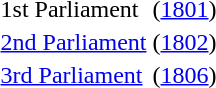<table id=toc style="float:right">
<tr>
<td>1st Parliament</td>
<td>(<a href='#'>1801</a>)</td>
</tr>
<tr>
<td><a href='#'>2nd Parliament</a></td>
<td>(<a href='#'>1802</a>)</td>
</tr>
<tr>
<td><a href='#'>3rd Parliament</a></td>
<td>(<a href='#'>1806</a>)</td>
</tr>
</table>
